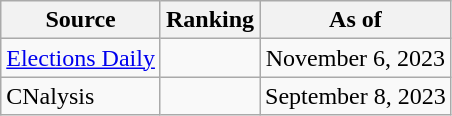<table class="wikitable" style="text-align:center">
<tr>
<th>Source</th>
<th>Ranking</th>
<th>As of</th>
</tr>
<tr>
<td align=left><a href='#'>Elections Daily</a></td>
<td></td>
<td>November 6, 2023</td>
</tr>
<tr>
<td align=left>CNalysis</td>
<td></td>
<td>September 8, 2023</td>
</tr>
</table>
